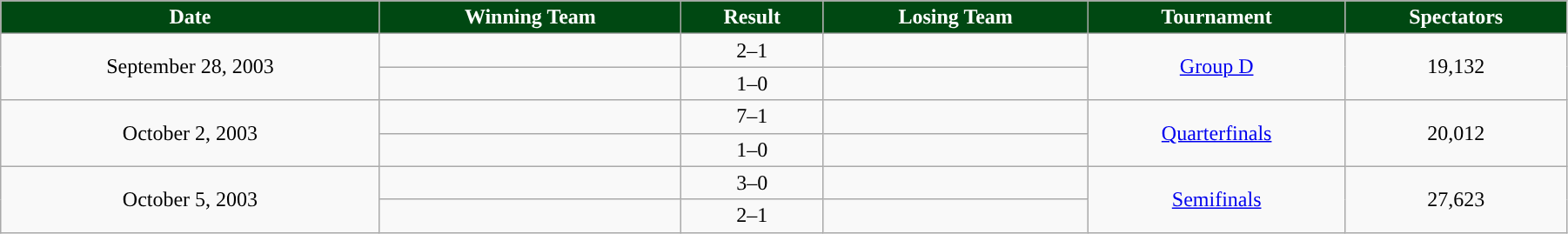<table class="wikitable" style="text-align:left; width:95%;" style="text-align:center">
<tr>
<th style="text-align:center; background:#004812; color:#FFFFFF; ">Date</th>
<th style="text-align:center; background:#004812; color:#FFFFFF; ">Winning Team</th>
<th style="text-align:center; background:#004812; color:#FFFFFF; ">Result</th>
<th style="text-align:center; background:#004812; color:#FFFFFF; ">Losing Team</th>
<th style="text-align:center; background:#004812; color:#FFFFFF; ">Tournament</th>
<th style="text-align:center; background:#004812; color:#FFFFFF; ">Spectators</th>
</tr>
<tr>
<td style="text-align:center;" rowspan=2>September 28, 2003</td>
<td><strong> </strong></td>
<td style="text-align:center;">2–1</td>
<td></td>
<td style="text-align:center;" rowspan=2><a href='#'>Group D</a></td>
<td style="text-align:center;" rowspan=2>19,132</td>
</tr>
<tr>
<td><strong> </strong></td>
<td style="text-align:center;">1–0</td>
<td></td>
</tr>
<tr>
<td style="text-align:center;" rowspan=2>October 2, 2003</td>
<td><strong> </strong></td>
<td style="text-align:center;">7–1</td>
<td></td>
<td style="text-align:center;" rowspan=2><a href='#'>Quarterfinals</a></td>
<td style="text-align:center;" rowspan=2>20,012</td>
</tr>
<tr>
<td><strong> </strong></td>
<td style="text-align:center;">1–0</td>
<td></td>
</tr>
<tr>
<td style="text-align:center;" rowspan=2>October 5, 2003</td>
<td><strong> </strong></td>
<td style="text-align:center;">3–0</td>
<td></td>
<td style="text-align:center;" rowspan=2><a href='#'>Semifinals</a></td>
<td style="text-align:center;" rowspan=2>27,623</td>
</tr>
<tr>
<td><strong> </strong></td>
<td style="text-align:center;">2–1</td>
<td></td>
</tr>
</table>
